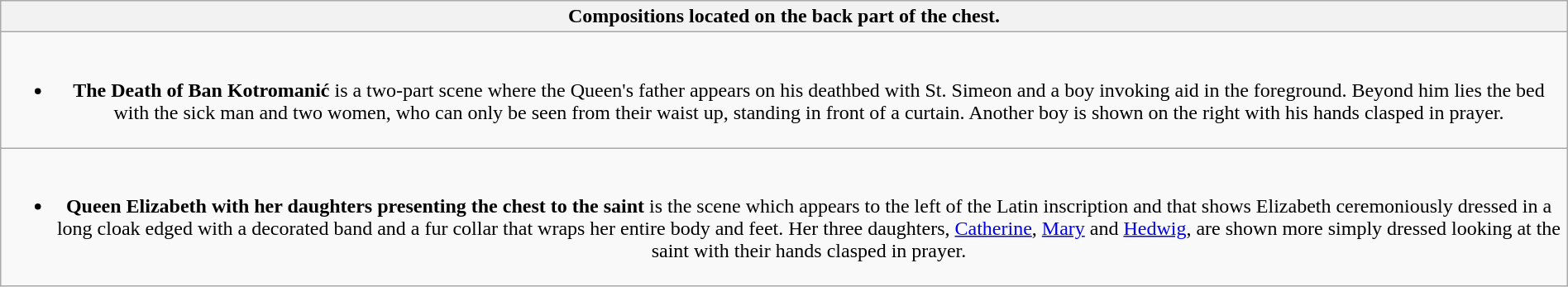<table class="wikitable" style="width:100%">
<tr>
<th><strong>Compositions located on the back part of the chest.</strong></th>
</tr>
<tr>
<td align="center"><br><ul><li><strong>The Death of Ban Kotromanić</strong> is a two-part scene where the Queen's father appears on his deathbed with St. Simeon and a boy invoking aid in the foreground. Beyond him lies the bed with the sick man and two women, who can only be seen from their waist up, standing in front of a curtain. Another boy is shown on the right with his hands clasped in prayer.</li></ul></td>
</tr>
<tr>
<td align="center"><br><ul><li><strong>Queen Elizabeth with her daughters presenting the chest to the saint</strong> is the scene which appears to the left of the Latin inscription and that shows Elizabeth ceremoniously dressed in a long cloak edged with a decorated band and a fur collar that wraps her entire body and feet. Her three daughters, <a href='#'>Catherine</a>, <a href='#'>Mary</a> and <a href='#'>Hedwig</a>, are shown more simply dressed looking at the saint with their hands clasped in prayer.</li></ul></td>
</tr>
</table>
